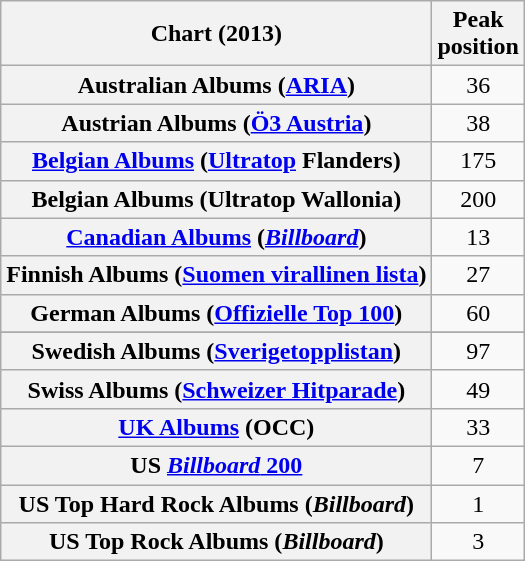<table class="wikitable sortable plainrowheaders">
<tr>
<th scope="col">Chart (2013)</th>
<th scope="col">Peak<br>position</th>
</tr>
<tr>
<th scope="row">Australian Albums (<a href='#'>ARIA</a>)</th>
<td align="center">36</td>
</tr>
<tr>
<th scope="row">Austrian Albums (<a href='#'>Ö3 Austria</a>)</th>
<td align="center">38</td>
</tr>
<tr>
<th scope="row"><a href='#'>Belgian Albums</a> (<a href='#'>Ultratop</a> Flanders)</th>
<td align="center">175</td>
</tr>
<tr>
<th scope="row">Belgian Albums (Ultratop Wallonia)</th>
<td align="center">200</td>
</tr>
<tr>
<th scope="row"><a href='#'>Canadian Albums</a> (<em><a href='#'>Billboard</a></em>)</th>
<td align="center">13</td>
</tr>
<tr>
<th scope="row">Finnish Albums (<a href='#'>Suomen virallinen lista</a>)</th>
<td align="center">27</td>
</tr>
<tr>
<th scope="row">German Albums (<a href='#'>Offizielle Top 100</a>)</th>
<td align="center">60</td>
</tr>
<tr>
</tr>
<tr>
<th scope="row">Swedish Albums (<a href='#'>Sverigetopplistan</a>)</th>
<td align="center">97</td>
</tr>
<tr>
<th scope="row">Swiss Albums (<a href='#'>Schweizer Hitparade</a>)</th>
<td align="center">49</td>
</tr>
<tr>
<th scope="row"><a href='#'>UK Albums</a> (OCC)</th>
<td align="center">33</td>
</tr>
<tr>
<th scope="row">US <a href='#'><em>Billboard</em> 200</a></th>
<td align="center">7</td>
</tr>
<tr>
<th scope="row">US Top Hard Rock Albums (<em>Billboard</em>)</th>
<td align="center">1</td>
</tr>
<tr>
<th scope="row">US Top Rock Albums (<em>Billboard</em>)</th>
<td align="center">3</td>
</tr>
</table>
